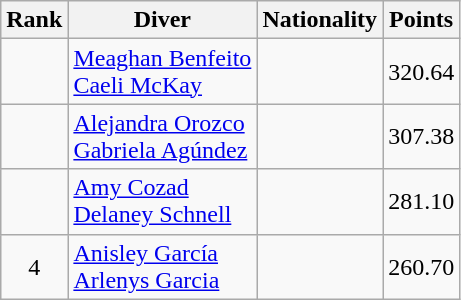<table class="wikitable sortable" style="font-size:100%">
<tr>
<th>Rank</th>
<th>Diver</th>
<th>Nationality</th>
<th>Points</th>
</tr>
<tr>
<td align=center></td>
<td><a href='#'>Meaghan Benfeito</a><br><a href='#'>Caeli McKay</a></td>
<td></td>
<td align=center>320.64</td>
</tr>
<tr>
<td align=center></td>
<td><a href='#'>Alejandra Orozco</a><br><a href='#'>Gabriela Agúndez</a></td>
<td></td>
<td align=center>307.38</td>
</tr>
<tr>
<td align=center></td>
<td><a href='#'>Amy Cozad</a><br><a href='#'>Delaney Schnell</a></td>
<td></td>
<td align=center>281.10</td>
</tr>
<tr>
<td align=center>4</td>
<td><a href='#'>Anisley García</a><br><a href='#'>Arlenys Garcia</a></td>
<td></td>
<td align=center>260.70</td>
</tr>
</table>
